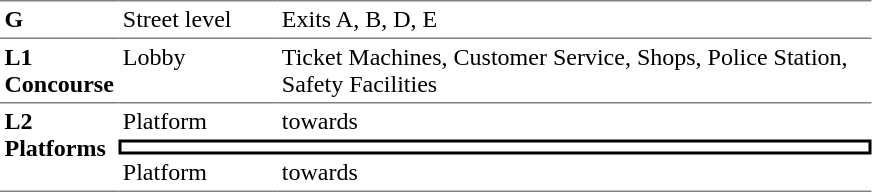<table table border=0 cellspacing=0 cellpadding=3>
<tr>
<td style="border-top:solid 1px gray;" width=50 valign=top><strong>G</strong></td>
<td style="border-top:solid 1px gray;" width=100 valign=top>Street level</td>
<td style="border-top:solid 1px gray;" width=390 valign=top>Exits A, B, D, E</td>
</tr>
<tr>
<td style="border-bottom:solid 1px gray; border-top:solid 1px gray;" valign=top><strong>L1<br>Concourse</strong></td>
<td style="border-bottom:solid 1px gray; border-top:solid 1px gray;" valign=top>Lobby</td>
<td style="border-bottom:solid 1px gray; border-top:solid 1px gray;" valign=top>Ticket Machines, Customer Service, Shops, Police Station, Safety Facilities</td>
</tr>
<tr>
<td style="border-bottom:solid 1px gray;" rowspan=3 valign=top><strong>L2<br>Platforms</strong></td>
<td>Platform </td>
<td>  towards  </td>
</tr>
<tr>
<td style="border-right:solid 2px black;border-left:solid 2px black;border-top:solid 2px black;border-bottom:solid 2px black;text-align:center;" colspan=2></td>
</tr>
<tr>
<td style="border-bottom:solid 1px gray;">Platform </td>
<td style="border-bottom:solid 1px gray;"> towards   </td>
</tr>
</table>
